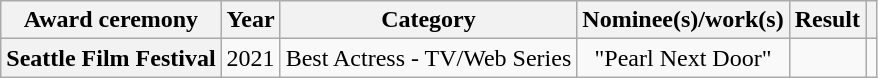<table class="wikitable sortable">
<tr>
<th>Award ceremony</th>
<th>Year</th>
<th>Category</th>
<th>Nominee(s)/work(s)</th>
<th>Result</th>
<th></th>
</tr>
<tr>
<th>Seattle Film Festival</th>
<td>2021</td>
<td>Best Actress - TV/Web Series</td>
<td align=center>"Pearl Next Door"</td>
<td></td>
<td></td>
</tr>
</table>
